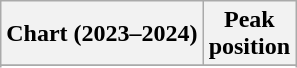<table class="wikitable sortable plainrowheaders" style="text-align:center">
<tr>
<th scope="col">Chart (2023–2024)</th>
<th scope="col">Peak<br>position</th>
</tr>
<tr>
</tr>
<tr>
</tr>
<tr>
</tr>
<tr>
</tr>
<tr>
</tr>
</table>
